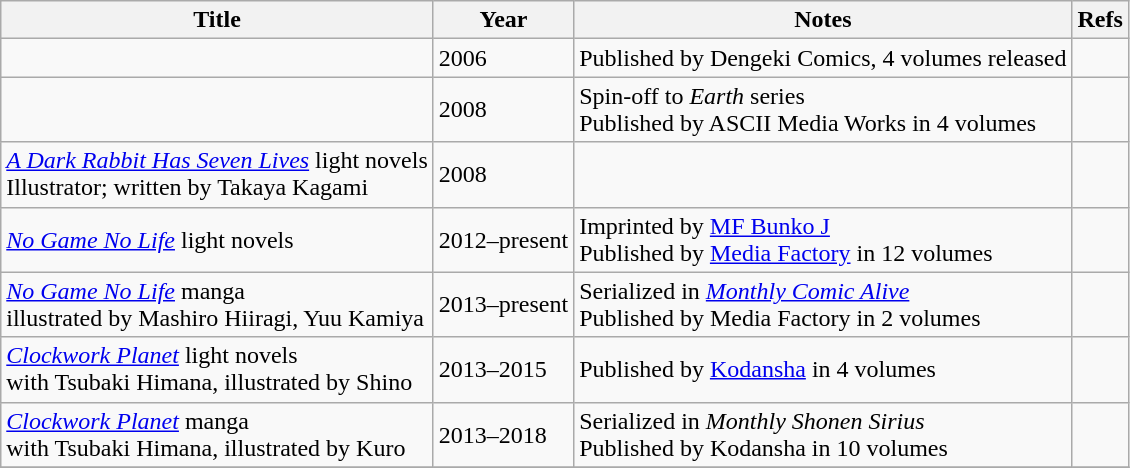<table class="wikitable sortable">
<tr>
<th>Title</th>
<th>Year</th>
<th>Notes</th>
<th>Refs</th>
</tr>
<tr>
<td></td>
<td>2006</td>
<td>Published by Dengeki Comics, 4 volumes released</td>
<td></td>
</tr>
<tr>
<td></td>
<td>2008</td>
<td>Spin-off to <em>Earth</em> series<br>Published by ASCII Media Works in 4 volumes</td>
<td></td>
</tr>
<tr>
<td><em><a href='#'>A Dark Rabbit Has Seven Lives</a></em> light novels<br>Illustrator; written by Takaya Kagami</td>
<td>2008</td>
<td></td>
<td></td>
</tr>
<tr>
<td><em><a href='#'>No Game No Life</a></em> light novels</td>
<td>2012–present</td>
<td>Imprinted by <a href='#'>MF Bunko J</a><br>Published by <a href='#'>Media Factory</a> in 12 volumes</td>
<td></td>
</tr>
<tr>
<td><em><a href='#'>No Game No Life</a></em> manga<br>illustrated by Mashiro Hiiragi, Yuu Kamiya</td>
<td>2013–present</td>
<td>Serialized in <em><a href='#'>Monthly Comic Alive</a></em><br>Published by Media Factory in 2 volumes</td>
<td></td>
</tr>
<tr>
<td><em><a href='#'>Clockwork Planet</a></em> light novels<br>with Tsubaki Himana, illustrated by Shino</td>
<td>2013–2015</td>
<td>Published by <a href='#'>Kodansha</a> in 4 volumes</td>
<td></td>
</tr>
<tr>
<td><em><a href='#'>Clockwork Planet</a></em> manga<br>with Tsubaki Himana, illustrated by Kuro</td>
<td>2013–2018</td>
<td>Serialized in <em>Monthly Shonen Sirius</em><br>Published by Kodansha in 10 volumes</td>
<td></td>
</tr>
<tr>
</tr>
</table>
